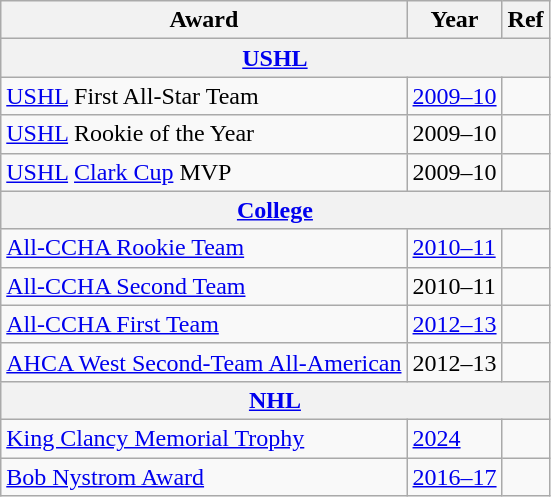<table class="wikitable">
<tr>
<th>Award</th>
<th>Year</th>
<th>Ref</th>
</tr>
<tr>
<th colspan="3"><a href='#'>USHL</a></th>
</tr>
<tr>
<td><a href='#'>USHL</a> First All-Star Team</td>
<td><a href='#'>2009–10</a></td>
<td></td>
</tr>
<tr>
<td><a href='#'>USHL</a> Rookie of the Year</td>
<td>2009–10</td>
<td></td>
</tr>
<tr>
<td><a href='#'>USHL</a> <a href='#'>Clark Cup</a> MVP</td>
<td>2009–10</td>
<td></td>
</tr>
<tr>
<th colspan="3"><a href='#'>College</a></th>
</tr>
<tr>
<td><a href='#'>All-CCHA Rookie Team</a></td>
<td><a href='#'>2010–11</a></td>
<td></td>
</tr>
<tr>
<td><a href='#'>All-CCHA Second Team</a></td>
<td>2010–11</td>
<td></td>
</tr>
<tr>
<td><a href='#'>All-CCHA First Team</a></td>
<td><a href='#'>2012–13</a></td>
<td></td>
</tr>
<tr>
<td><a href='#'>AHCA West Second-Team All-American</a></td>
<td>2012–13</td>
<td></td>
</tr>
<tr>
<th colspan="3"><a href='#'>NHL</a></th>
</tr>
<tr>
<td><a href='#'>King Clancy Memorial Trophy</a></td>
<td><a href='#'>2024</a></td>
<td></td>
</tr>
<tr>
<td><a href='#'>Bob Nystrom Award</a></td>
<td><a href='#'>2016–17</a></td>
<td></td>
</tr>
</table>
